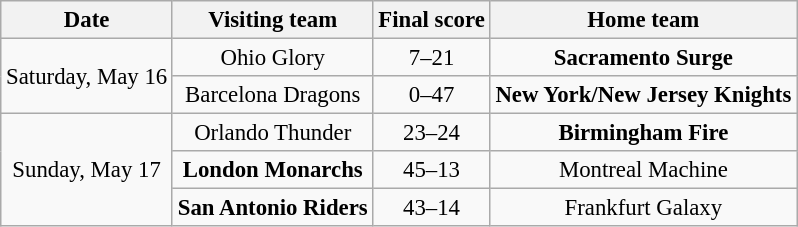<table class="wikitable" style="font-size:95%; text-align:center">
<tr>
<th>Date</th>
<th>Visiting team</th>
<th>Final score</th>
<th>Home team</th>
</tr>
<tr>
<td rowspan="2">Saturday, May 16</td>
<td>Ohio Glory</td>
<td>7–21</td>
<td><strong>Sacramento Surge</strong></td>
</tr>
<tr>
<td>Barcelona Dragons</td>
<td>0–47</td>
<td><strong>New York/New Jersey Knights</strong></td>
</tr>
<tr>
<td rowspan="3">Sunday, May 17</td>
<td>Orlando Thunder</td>
<td>23–24</td>
<td><strong>Birmingham Fire</strong></td>
</tr>
<tr>
<td><strong>London Monarchs</strong></td>
<td>45–13</td>
<td>Montreal Machine</td>
</tr>
<tr>
<td><strong>San Antonio Riders</strong></td>
<td>43–14</td>
<td>Frankfurt Galaxy</td>
</tr>
</table>
